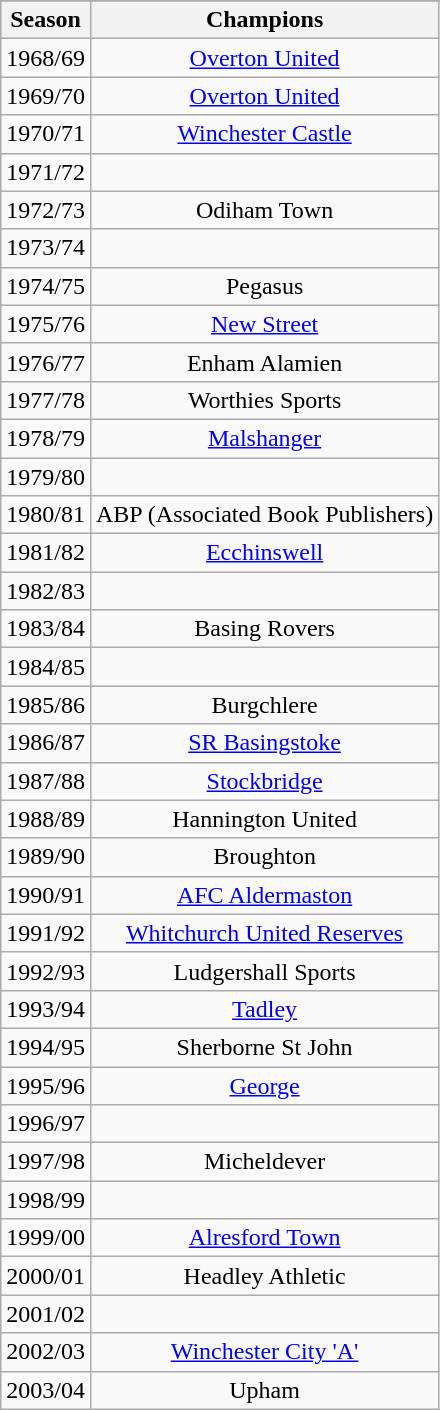<table class="wikitable collapsible collapsed" style=text-align:center>
<tr>
</tr>
<tr>
<th>Season</th>
<th>Champions</th>
</tr>
<tr>
<td>1968/69</td>
<td><a href='#'>Overton United</a></td>
</tr>
<tr>
<td>1969/70</td>
<td><a href='#'>Overton United</a></td>
</tr>
<tr>
<td>1970/71</td>
<td><a href='#'>Winchester Castle</a></td>
</tr>
<tr>
<td>1971/72</td>
<td></td>
</tr>
<tr>
<td>1972/73</td>
<td>Odiham Town</td>
</tr>
<tr>
<td>1973/74</td>
<td></td>
</tr>
<tr>
<td>1974/75</td>
<td>Pegasus</td>
</tr>
<tr>
<td>1975/76</td>
<td><a href='#'>New Street</a></td>
</tr>
<tr>
<td>1976/77</td>
<td>Enham Alamien</td>
</tr>
<tr>
<td>1977/78</td>
<td>Worthies Sports</td>
</tr>
<tr>
<td>1978/79</td>
<td><a href='#'>Malshanger</a></td>
</tr>
<tr>
<td>1979/80</td>
<td></td>
</tr>
<tr>
<td>1980/81</td>
<td>ABP (Associated Book Publishers)</td>
</tr>
<tr>
<td>1981/82</td>
<td><a href='#'>Ecchinswell</a></td>
</tr>
<tr>
<td>1982/83</td>
<td></td>
</tr>
<tr>
<td>1983/84</td>
<td>Basing Rovers</td>
</tr>
<tr>
<td>1984/85</td>
<td></td>
</tr>
<tr>
<td>1985/86</td>
<td>Burgchlere</td>
</tr>
<tr>
<td>1986/87</td>
<td><a href='#'>SR Basingstoke</a></td>
</tr>
<tr>
<td>1987/88</td>
<td><a href='#'>Stockbridge</a></td>
</tr>
<tr>
<td>1988/89</td>
<td>Hannington United</td>
</tr>
<tr>
<td>1989/90</td>
<td>Broughton</td>
</tr>
<tr>
<td>1990/91</td>
<td><a href='#'>AFC Aldermaston</a></td>
</tr>
<tr>
<td>1991/92</td>
<td><a href='#'>Whitchurch United Reserves</a></td>
</tr>
<tr>
<td>1992/93</td>
<td>Ludgershall Sports</td>
</tr>
<tr>
<td>1993/94</td>
<td><a href='#'>Tadley</a></td>
</tr>
<tr>
<td>1994/95</td>
<td>Sherborne St John</td>
</tr>
<tr>
<td>1995/96</td>
<td><a href='#'>George</a></td>
</tr>
<tr>
<td>1996/97</td>
<td></td>
</tr>
<tr>
<td>1997/98</td>
<td>Micheldever</td>
</tr>
<tr>
<td>1998/99</td>
<td></td>
</tr>
<tr>
<td>1999/00</td>
<td><a href='#'>Alresford Town</a></td>
</tr>
<tr>
<td>2000/01</td>
<td>Headley Athletic</td>
</tr>
<tr>
<td>2001/02</td>
<td></td>
</tr>
<tr>
<td>2002/03</td>
<td><a href='#'>Winchester City 'A'</a></td>
</tr>
<tr>
<td>2003/04</td>
<td>Upham</td>
</tr>
</table>
